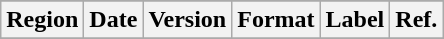<table class="wikitable plainrowheaders">
<tr>
</tr>
<tr>
<th scope="col">Region</th>
<th scope="col">Date</th>
<th scope="col">Version</th>
<th scope="col">Format</th>
<th scope="col">Label</th>
<th scope="col">Ref.</th>
</tr>
<tr>
</tr>
</table>
